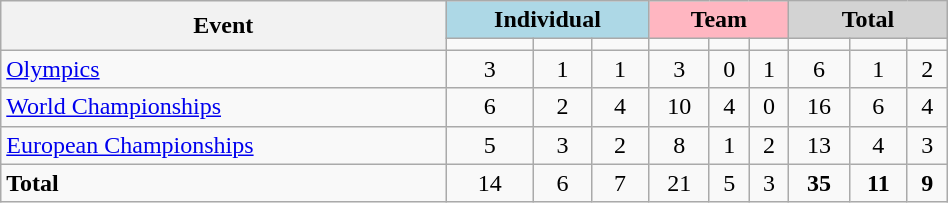<table class="wikitable" style="text-align:center; font-size:100%; width: 50%;" border="1">
<tr>
<th rowspan=2>Event</th>
<th colspan=3; style="background-color:lightblue">Individual</th>
<th colspan=3; style="background-color:lightpink">Team</th>
<th colspan=3; style="background-color:lightgrey">Total</th>
</tr>
<tr>
<td></td>
<td></td>
<td></td>
<td></td>
<td></td>
<td></td>
<td></td>
<td></td>
<td></td>
</tr>
<tr>
<td align=left><a href='#'>Olympics</a></td>
<td>3</td>
<td>1</td>
<td>1</td>
<td>3</td>
<td>0</td>
<td>1</td>
<td>6</td>
<td>1</td>
<td>2</td>
</tr>
<tr>
<td alIgn=left><a href='#'>World Championships</a></td>
<td>6</td>
<td>2</td>
<td>4</td>
<td>10</td>
<td>4</td>
<td>0</td>
<td>16</td>
<td>6</td>
<td>4</td>
</tr>
<tr>
<td align=left><a href='#'>European Championships</a></td>
<td>5</td>
<td>3</td>
<td>2</td>
<td>8</td>
<td>1</td>
<td>2</td>
<td>13</td>
<td>4</td>
<td>3</td>
</tr>
<tr>
<td align=left><strong>Total</strong></td>
<td>14</td>
<td>6</td>
<td>7</td>
<td>21</td>
<td>5</td>
<td>3</td>
<td><strong>35</strong></td>
<td><strong>11</strong></td>
<td><strong>9</strong></td>
</tr>
</table>
